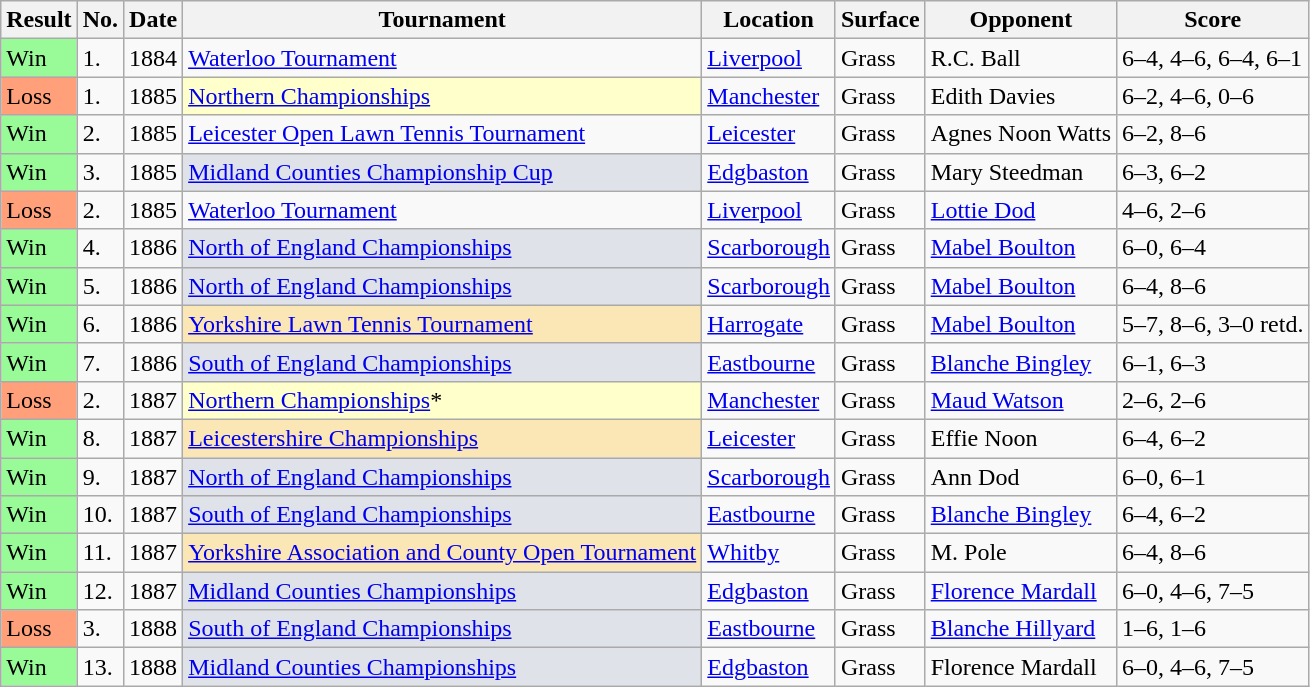<table class="wikitable" style="font-size:100%">
<tr>
<th>Result</th>
<th>No.</th>
<th>Date</th>
<th>Tournament</th>
<th>Location</th>
<th>Surface</th>
<th>Opponent</th>
<th>Score</th>
</tr>
<tr>
<td style="background:#98fb98;">Win</td>
<td>1.</td>
<td>1884</td>
<td><a href='#'>Waterloo Tournament</a></td>
<td><a href='#'>Liverpool</a></td>
<td>Grass</td>
<td>  R.C. Ball</td>
<td>6–4, 4–6, 6–4, 6–1</td>
</tr>
<tr>
<td style="background:#ffa07a;">Loss</td>
<td>1.</td>
<td>1885</td>
<td style="background:#ffc;"><a href='#'>Northern Championships</a></td>
<td><a href='#'>Manchester</a></td>
<td>Grass</td>
<td> Edith Davies</td>
<td>6–2, 4–6, 0–6</td>
</tr>
<tr>
<td style="background:#98fb98;">Win</td>
<td>2.</td>
<td>1885</td>
<td><a href='#'>Leicester Open Lawn Tennis Tournament</a></td>
<td><a href='#'>Leicester</a></td>
<td>Grass</td>
<td> Agnes Noon Watts</td>
<td>6–2, 8–6</td>
</tr>
<tr>
<td style="background:#98fb98;">Win</td>
<td>3.</td>
<td>1885</td>
<td style="background:#dfe2e9"><a href='#'>Midland Counties Championship Cup</a></td>
<td><a href='#'>Edgbaston</a></td>
<td>Grass</td>
<td> Mary Steedman</td>
<td>6–3, 6–2</td>
</tr>
<tr>
<td style="background:#ffa07a;">Loss</td>
<td>2.</td>
<td>1885</td>
<td><a href='#'>Waterloo Tournament</a></td>
<td><a href='#'>Liverpool</a></td>
<td>Grass</td>
<td> <a href='#'>Lottie Dod</a></td>
<td>4–6, 2–6</td>
</tr>
<tr>
<td style="background:#98fb98;">Win</td>
<td>4.</td>
<td>1886</td>
<td style="background:#dfe2e9"><a href='#'>North of England Championships</a></td>
<td><a href='#'>Scarborough</a></td>
<td>Grass</td>
<td> <a href='#'>Mabel Boulton</a></td>
<td>6–0, 6–4</td>
</tr>
<tr>
<td style="background:#98fb98;">Win</td>
<td>5.</td>
<td>1886</td>
<td style="background:#dfe2e9"><a href='#'>North of England Championships</a></td>
<td><a href='#'>Scarborough</a></td>
<td>Grass</td>
<td> <a href='#'>Mabel Boulton</a></td>
<td>6–4, 8–6</td>
</tr>
<tr>
<td style="background:#98fb98;">Win</td>
<td>6.</td>
<td>1886</td>
<td style="background:#fae7b5"><a href='#'>Yorkshire Lawn Tennis Tournament</a></td>
<td><a href='#'>Harrogate</a></td>
<td>Grass</td>
<td> <a href='#'>Mabel Boulton</a></td>
<td>5–7, 8–6, 3–0 retd.</td>
</tr>
<tr>
<td style="background:#98fb98;">Win</td>
<td>7.</td>
<td>1886</td>
<td style="background:#dfe2e9"><a href='#'>South of England Championships</a></td>
<td><a href='#'>Eastbourne</a></td>
<td>Grass</td>
<td> <a href='#'>Blanche Bingley</a></td>
<td>6–1, 6–3</td>
</tr>
<tr>
<td style="background:#ffa07a;">Loss</td>
<td>2.</td>
<td>1887</td>
<td style="background:#ffc;"><a href='#'>Northern Championships</a>*</td>
<td><a href='#'>Manchester</a></td>
<td>Grass</td>
<td> <a href='#'>Maud Watson</a></td>
<td>2–6, 2–6</td>
</tr>
<tr>
<td style="background:#98fb98;">Win</td>
<td>8.</td>
<td>1887</td>
<td style="background:#fae7b5"><a href='#'>Leicestershire Championships</a></td>
<td><a href='#'>Leicester</a></td>
<td>Grass</td>
<td> Effie Noon</td>
<td>6–4, 6–2</td>
</tr>
<tr>
<td style="background:#98fb98;">Win</td>
<td>9.</td>
<td>1887</td>
<td style="background:#dfe2e9"><a href='#'>North of England Championships</a></td>
<td><a href='#'>Scarborough</a></td>
<td>Grass</td>
<td> Ann Dod</td>
<td>6–0, 6–1</td>
</tr>
<tr>
<td style="background:#98fb98;">Win</td>
<td>10.</td>
<td>1887</td>
<td style="background:#dfe2e9"><a href='#'>South of England Championships</a></td>
<td><a href='#'>Eastbourne</a></td>
<td>Grass</td>
<td> <a href='#'>Blanche Bingley</a></td>
<td>6–4, 6–2</td>
</tr>
<tr>
<td style="background:#98fb98;">Win</td>
<td>11.</td>
<td>1887</td>
<td style="background:#fae7b5"><a href='#'>Yorkshire Association and County Open Tournament</a></td>
<td><a href='#'>Whitby</a></td>
<td>Grass</td>
<td> M. Pole</td>
<td>6–4, 8–6</td>
</tr>
<tr>
<td style="background:#98fb98;">Win</td>
<td>12.</td>
<td>1887</td>
<td style="background:#dfe2e9"><a href='#'>Midland Counties Championships</a></td>
<td><a href='#'>Edgbaston</a></td>
<td>Grass</td>
<td> <a href='#'>Florence Mardall</a></td>
<td>6–0, 4–6, 7–5</td>
</tr>
<tr>
<td style="background:#ffa07a;">Loss</td>
<td>3.</td>
<td>1888</td>
<td style="background:#dfe2e9"><a href='#'>South of England Championships</a></td>
<td><a href='#'>Eastbourne</a></td>
<td>Grass</td>
<td> <a href='#'>Blanche Hillyard</a></td>
<td>1–6, 1–6</td>
</tr>
<tr>
<td style="background:#98fb98;">Win</td>
<td>13.</td>
<td>1888</td>
<td style="background:#dfe2e9"><a href='#'>Midland Counties Championships</a></td>
<td><a href='#'>Edgbaston</a></td>
<td>Grass</td>
<td> Florence Mardall</td>
<td>6–0, 4–6, 7–5</td>
</tr>
</table>
